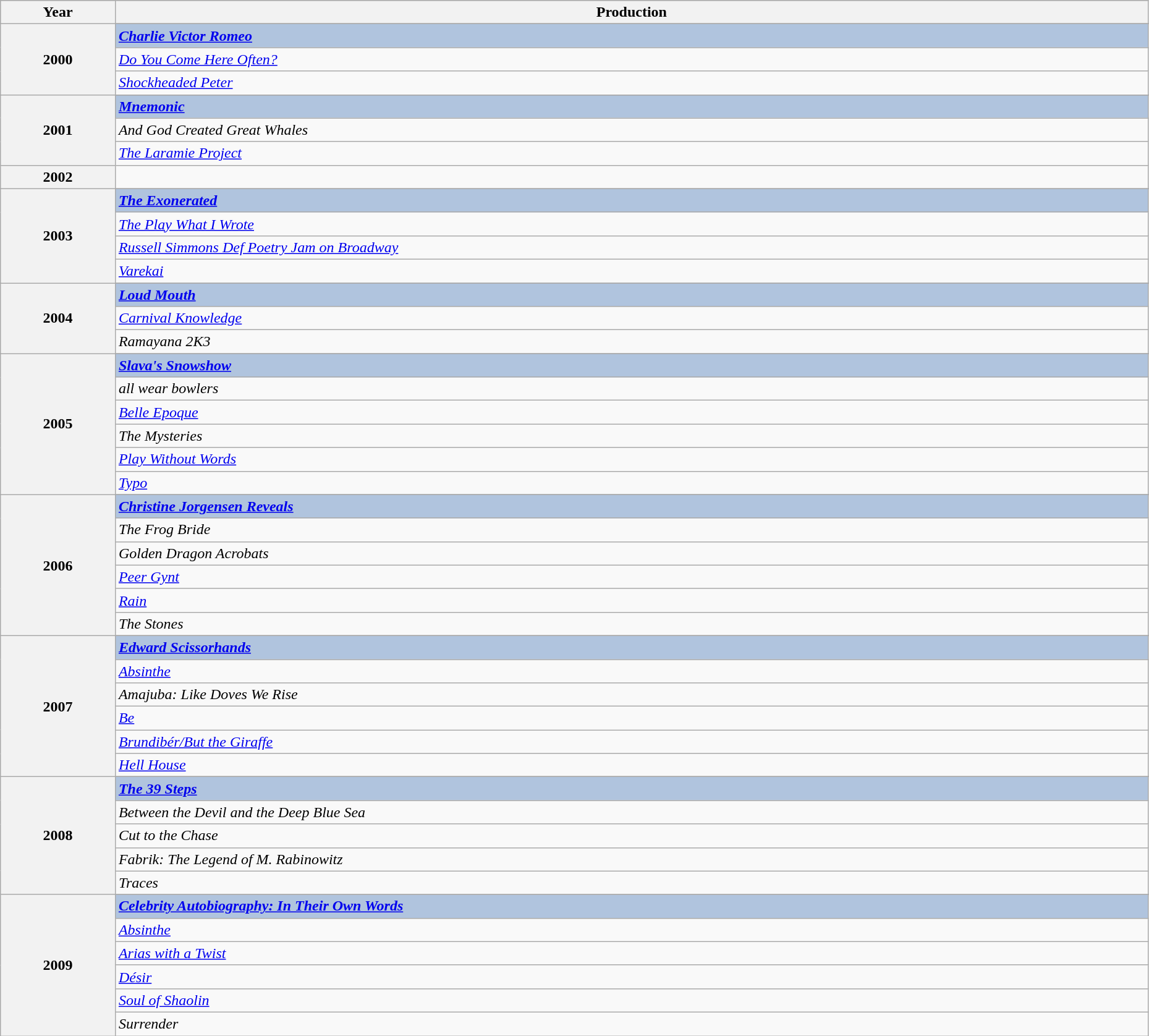<table class="wikitable" style="width:98%;">
<tr style="background:#bebebe;">
<th style="width:10%;">Year</th>
<th style="width:90%;">Production</th>
</tr>
<tr>
<th rowspan="4">2000</th>
</tr>
<tr style="background:#B0C4DE">
<td><strong><em><a href='#'>Charlie Victor Romeo</a></em></strong></td>
</tr>
<tr>
<td><em><a href='#'>Do You Come Here Often?</a></em></td>
</tr>
<tr>
<td><em><a href='#'>Shockheaded Peter</a></em></td>
</tr>
<tr>
<th rowspan="4">2001</th>
</tr>
<tr style="background:#B0C4DE">
<td><strong><em><a href='#'>Mnemonic</a></em></strong></td>
</tr>
<tr>
<td><em>And God Created Great Whales</em></td>
</tr>
<tr>
<td><em><a href='#'>The Laramie Project</a></em></td>
</tr>
<tr>
<th>2002</th>
<td></td>
</tr>
<tr>
<th rowspan="5">2003</th>
</tr>
<tr style="background:#B0C4DE">
<td><strong><em><a href='#'>The Exonerated</a></em></strong></td>
</tr>
<tr>
<td><em><a href='#'>The Play What I Wrote</a></em></td>
</tr>
<tr>
<td><em><a href='#'>Russell Simmons Def Poetry Jam on Broadway</a></em></td>
</tr>
<tr>
<td><em><a href='#'>Varekai</a></em></td>
</tr>
<tr>
<th rowspan="4">2004</th>
</tr>
<tr style="background:#B0C4DE">
<td><strong><em><a href='#'>Loud Mouth</a></em></strong></td>
</tr>
<tr>
<td><em><a href='#'>Carnival Knowledge</a></em></td>
</tr>
<tr>
<td><em>Ramayana 2K3</em></td>
</tr>
<tr>
<th rowspan="7">2005</th>
</tr>
<tr style="background:#B0C4DE">
<td><strong><em><a href='#'>Slava's Snowshow</a></em></strong></td>
</tr>
<tr>
<td><em>all wear bowlers</em></td>
</tr>
<tr>
<td><em><a href='#'>Belle Epoque</a></em></td>
</tr>
<tr>
<td><em>The Mysteries</em></td>
</tr>
<tr>
<td><em><a href='#'>Play Without Words</a></em></td>
</tr>
<tr>
<td><em><a href='#'>Typo</a></em></td>
</tr>
<tr>
<th rowspan="7">2006</th>
</tr>
<tr style="background:#B0C4DE">
<td><strong><em><a href='#'>Christine Jorgensen Reveals</a></em></strong></td>
</tr>
<tr>
<td><em>The Frog Bride</em></td>
</tr>
<tr>
<td><em>Golden Dragon Acrobats</em></td>
</tr>
<tr>
<td><em><a href='#'>Peer Gynt</a></em></td>
</tr>
<tr>
<td><em><a href='#'>Rain</a></em></td>
</tr>
<tr>
<td><em>The Stones</em></td>
</tr>
<tr>
<th rowspan="7">2007</th>
</tr>
<tr style="background:#B0C4DE">
<td><strong><em><a href='#'>Edward Scissorhands</a></em></strong></td>
</tr>
<tr>
<td><em><a href='#'>Absinthe</a></em></td>
</tr>
<tr>
<td><em>Amajuba: Like Doves We Rise</em></td>
</tr>
<tr>
<td><em><a href='#'>Be</a></em></td>
</tr>
<tr>
<td><em><a href='#'>Brundibér/But the Giraffe</a></em></td>
</tr>
<tr>
<td><em><a href='#'>Hell House</a></em></td>
</tr>
<tr>
<th rowspan="6">2008</th>
</tr>
<tr style="background:#B0C4DE">
<td><strong><em><a href='#'>The 39 Steps</a></em></strong></td>
</tr>
<tr>
<td><em>Between the Devil and the Deep Blue Sea</em></td>
</tr>
<tr>
<td><em>Cut to the Chase</em></td>
</tr>
<tr>
<td><em>Fabrik: The Legend of M. Rabinowitz</em></td>
</tr>
<tr>
<td><em>Traces</em></td>
</tr>
<tr>
<th rowspan="7">2009</th>
</tr>
<tr style="background:#B0C4DE">
<td><strong><em><a href='#'>Celebrity Autobiography: In Their Own Words</a></em></strong></td>
</tr>
<tr>
<td><em><a href='#'>Absinthe</a></em></td>
</tr>
<tr>
<td><em><a href='#'>Arias with a Twist</a></em></td>
</tr>
<tr>
<td><em><a href='#'>Désir</a></em></td>
</tr>
<tr>
<td><em><a href='#'>Soul of Shaolin</a></em></td>
</tr>
<tr>
<td><em>Surrender</em></td>
</tr>
</table>
